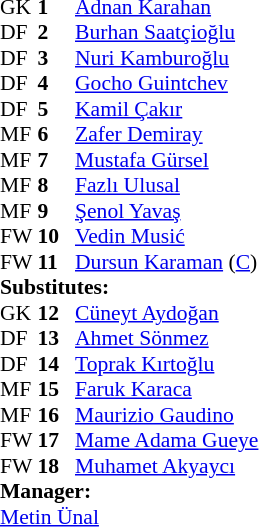<table style="font-size:90%" cellspacing="0" cellpadding="0">
<tr>
<th width=25></th>
<th width=25></th>
</tr>
<tr>
<td>GK</td>
<td><strong>1</strong></td>
<td> <a href='#'>Adnan Karahan</a></td>
</tr>
<tr>
<td>DF</td>
<td><strong>2</strong></td>
<td> <a href='#'>Burhan Saatçioğlu</a></td>
</tr>
<tr>
<td>DF</td>
<td><strong>3</strong></td>
<td> <a href='#'>Nuri Kamburoğlu</a></td>
</tr>
<tr>
<td>DF</td>
<td><strong>4</strong></td>
<td> <a href='#'>Gocho Guintchev</a></td>
</tr>
<tr>
<td>DF</td>
<td><strong>5</strong></td>
<td> <a href='#'>Kamil Çakır</a></td>
<td></td>
</tr>
<tr>
<td>MF</td>
<td><strong>6</strong></td>
<td> <a href='#'>Zafer Demiray</a></td>
</tr>
<tr>
<td>MF</td>
<td><strong>7</strong></td>
<td> <a href='#'>Mustafa Gürsel</a></td>
<td></td>
</tr>
<tr>
<td>MF</td>
<td><strong>8</strong></td>
<td> <a href='#'>Fazlı Ulusal</a></td>
<td></td>
<td></td>
</tr>
<tr>
<td>MF</td>
<td><strong>9</strong></td>
<td> <a href='#'>Şenol Yavaş</a></td>
<td></td>
<td></td>
</tr>
<tr>
<td>FW</td>
<td><strong>10</strong></td>
<td> <a href='#'>Vedin Musić</a></td>
</tr>
<tr>
<td>FW</td>
<td><strong>11</strong></td>
<td> <a href='#'>Dursun Karaman</a> (<a href='#'>C</a>)</td>
<td></td>
<td></td>
</tr>
<tr>
<td colspan=3><strong>Substitutes:</strong></td>
</tr>
<tr>
<td>GK</td>
<td><strong>12</strong></td>
<td> <a href='#'>Cüneyt Aydoğan</a></td>
</tr>
<tr>
<td>DF</td>
<td><strong>13</strong></td>
<td> <a href='#'>Ahmet Sönmez</a></td>
<td></td>
<td></td>
</tr>
<tr>
<td>DF</td>
<td><strong>14</strong></td>
<td> <a href='#'>Toprak Kırtoğlu</a></td>
</tr>
<tr>
<td>MF</td>
<td><strong>15</strong></td>
<td> <a href='#'>Faruk Karaca</a></td>
</tr>
<tr>
<td>MF</td>
<td><strong>16</strong></td>
<td> <a href='#'>Maurizio Gaudino</a></td>
<td></td>
<td></td>
</tr>
<tr>
<td>FW</td>
<td><strong>17</strong></td>
<td> <a href='#'>Mame Adama Gueye</a></td>
<td></td>
<td></td>
</tr>
<tr>
<td>FW</td>
<td><strong>18</strong></td>
<td> <a href='#'>Muhamet Akyaycı</a></td>
</tr>
<tr>
<td colspan=3><strong>Manager:</strong></td>
</tr>
<tr>
<td colspan=4> <a href='#'>Metin Ünal</a></td>
</tr>
<tr>
</tr>
</table>
